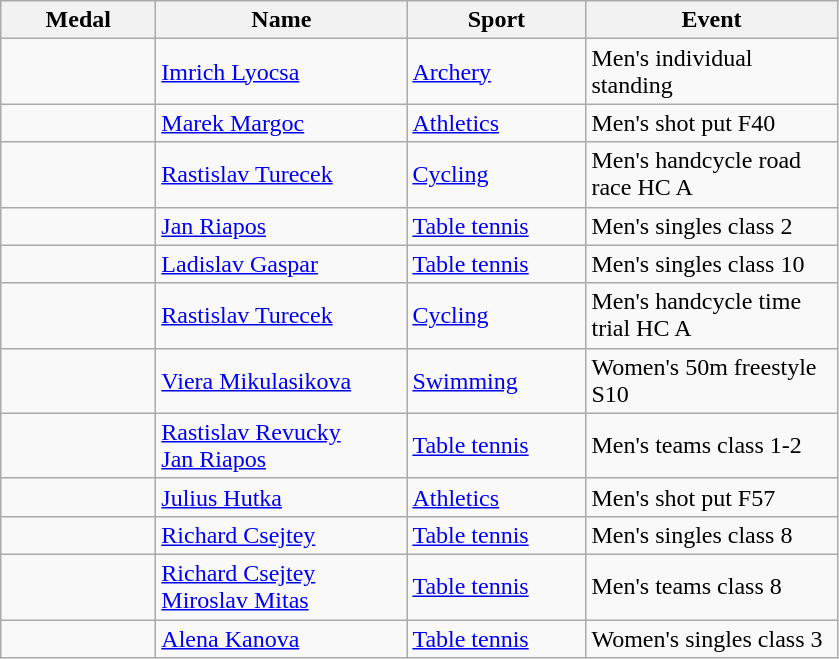<table class="wikitable">
<tr>
<th style="width:6em">Medal</th>
<th style="width:10em">Name</th>
<th style="width:7em">Sport</th>
<th style="width:10em">Event</th>
</tr>
<tr>
<td></td>
<td><a href='#'>Imrich Lyocsa</a></td>
<td><a href='#'>Archery</a></td>
<td>Men's individual standing</td>
</tr>
<tr>
<td></td>
<td><a href='#'>Marek Margoc</a></td>
<td><a href='#'>Athletics</a></td>
<td>Men's shot put F40</td>
</tr>
<tr>
<td></td>
<td><a href='#'>Rastislav Turecek</a></td>
<td><a href='#'>Cycling</a></td>
<td>Men's handcycle road race HC A</td>
</tr>
<tr>
<td></td>
<td><a href='#'>Jan Riapos</a></td>
<td><a href='#'>Table tennis</a></td>
<td>Men's singles class 2</td>
</tr>
<tr>
<td></td>
<td><a href='#'>Ladislav Gaspar</a></td>
<td><a href='#'>Table tennis</a></td>
<td>Men's singles class 10</td>
</tr>
<tr>
<td></td>
<td><a href='#'>Rastislav Turecek</a></td>
<td><a href='#'>Cycling</a></td>
<td>Men's handcycle time trial HC A</td>
</tr>
<tr>
<td></td>
<td><a href='#'>Viera Mikulasikova</a></td>
<td><a href='#'>Swimming</a></td>
<td>Women's 50m freestyle S10</td>
</tr>
<tr>
<td></td>
<td><a href='#'>Rastislav Revucky</a><br> <a href='#'>Jan Riapos</a></td>
<td><a href='#'>Table tennis</a></td>
<td>Men's teams class 1-2</td>
</tr>
<tr>
<td></td>
<td><a href='#'>Julius Hutka</a></td>
<td><a href='#'>Athletics</a></td>
<td>Men's shot put F57</td>
</tr>
<tr>
<td></td>
<td><a href='#'>Richard Csejtey</a></td>
<td><a href='#'>Table tennis</a></td>
<td>Men's singles class 8</td>
</tr>
<tr>
<td></td>
<td><a href='#'>Richard Csejtey</a><br> <a href='#'>Miroslav Mitas</a></td>
<td><a href='#'>Table tennis</a></td>
<td>Men's teams class 8</td>
</tr>
<tr>
<td></td>
<td><a href='#'>Alena Kanova</a></td>
<td><a href='#'>Table tennis</a></td>
<td>Women's singles class 3</td>
</tr>
</table>
